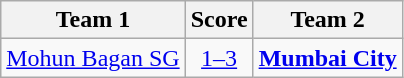<table class="wikitable" style="text-align:center">
<tr>
<th>Team 1</th>
<th>Score</th>
<th>Team 2</th>
</tr>
<tr>
<td><a href='#'>Mohun Bagan SG</a></td>
<td align="center"><a href='#'>1–3</a></td>
<td><strong><a href='#'>Mumbai City</a></strong></td>
</tr>
</table>
